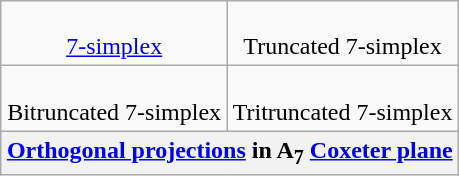<table class=wikitable style="float:right; margin-left:8px">
<tr align=center>
<td><br><a href='#'>7-simplex</a><br></td>
<td><br>Truncated 7-simplex<br></td>
</tr>
<tr align=center>
<td><br>Bitruncated 7-simplex<br></td>
<td><br>Tritruncated 7-simplex<br></td>
</tr>
<tr>
<th colspan=3><a href='#'>Orthogonal projections</a> in A<sub>7</sub> <a href='#'>Coxeter plane</a></th>
</tr>
</table>
